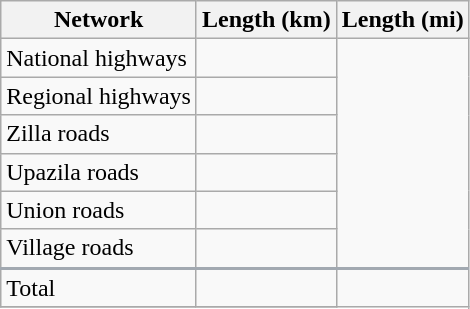<table class="wikitable sortable">
<tr>
<th>Network</th>
<th>Length (km)</th>
<th>Length (mi)</th>
</tr>
<tr>
<td>National highways</td>
<td></td>
</tr>
<tr>
<td>Regional highways</td>
<td></td>
</tr>
<tr>
<td>Zilla roads</td>
<td></td>
</tr>
<tr>
<td>Upazila roads</td>
<td></td>
</tr>
<tr>
<td>Union roads</td>
<td></td>
</tr>
<tr>
<td>Village roads</td>
<td></td>
</tr>
<tr class="sortbottom" style="border-top: 2px solid #a2a9b1;">
<td>Total</td>
<td></td>
</tr>
<tr>
</tr>
</table>
